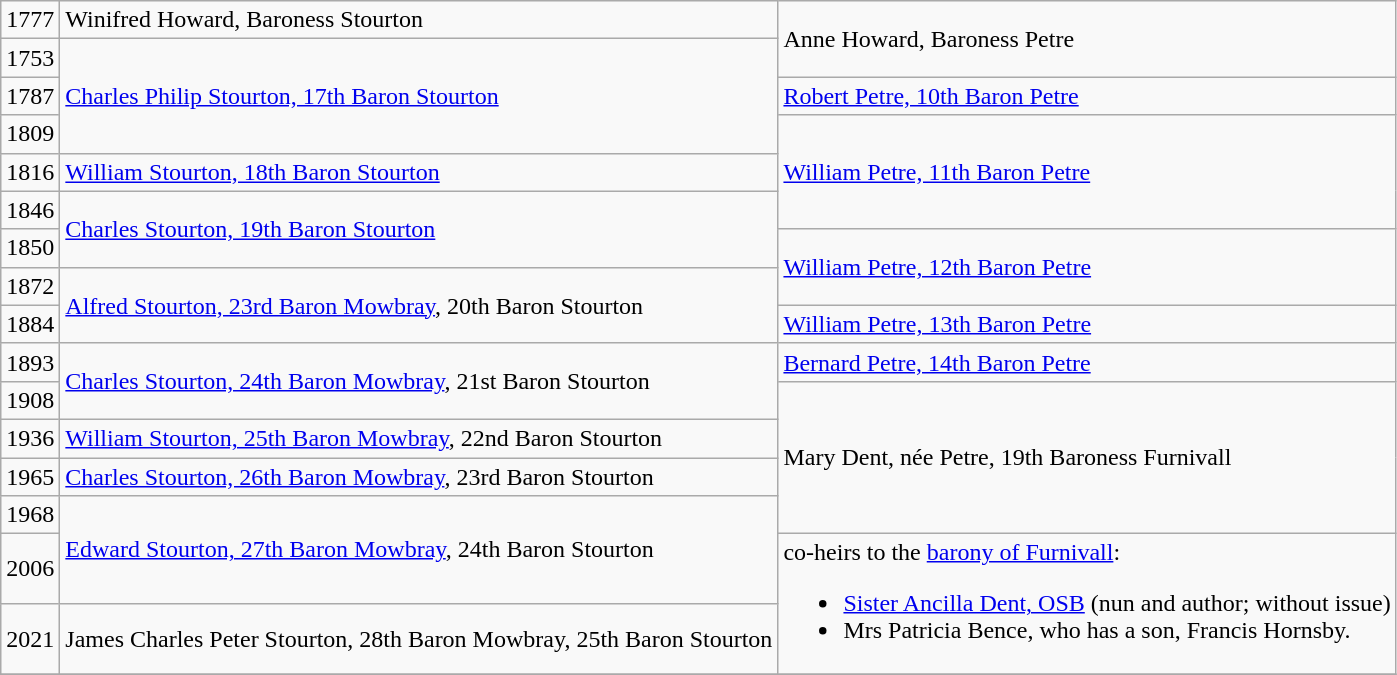<table class="wikitable">
<tr>
<td>1777</td>
<td>Winifred Howard, Baroness Stourton</td>
<td rowspan=2>Anne Howard, Baroness Petre</td>
</tr>
<tr>
<td>1753</td>
<td rowspan=3><a href='#'>Charles Philip Stourton, 17th Baron Stourton</a></td>
</tr>
<tr>
<td>1787</td>
<td><a href='#'>Robert Petre, 10th Baron Petre</a></td>
</tr>
<tr>
<td>1809</td>
<td rowspan=3><a href='#'>William Petre, 11th Baron Petre</a></td>
</tr>
<tr>
<td>1816</td>
<td><a href='#'>William Stourton, 18th Baron Stourton</a></td>
</tr>
<tr>
<td>1846</td>
<td rowspan=2><a href='#'>Charles Stourton, 19th Baron Stourton</a></td>
</tr>
<tr>
<td>1850</td>
<td rowspan=2><a href='#'>William Petre, 12th Baron Petre</a></td>
</tr>
<tr>
<td>1872</td>
<td rowspan=2><a href='#'>Alfred Stourton, 23rd Baron Mowbray</a>, 20th Baron Stourton</td>
</tr>
<tr>
<td>1884</td>
<td><a href='#'>William Petre, 13th Baron Petre</a></td>
</tr>
<tr>
<td>1893</td>
<td rowspan=2><a href='#'>Charles Stourton, 24th Baron Mowbray</a>, 21st Baron Stourton</td>
<td><a href='#'>Bernard Petre, 14th Baron Petre</a></td>
</tr>
<tr>
<td>1908</td>
<td rowspan=4>Mary Dent, née Petre, 19th Baroness Furnivall</td>
</tr>
<tr>
<td>1936</td>
<td><a href='#'>William Stourton, 25th Baron Mowbray</a>, 22nd Baron Stourton</td>
</tr>
<tr>
<td>1965</td>
<td><a href='#'>Charles Stourton, 26th Baron Mowbray</a>, 23rd Baron Stourton</td>
</tr>
<tr>
<td>1968</td>
<td rowspan=2><a href='#'>Edward Stourton, 27th Baron Mowbray</a>, 24th Baron Stourton</td>
</tr>
<tr>
<td>2006</td>
<td rowspan=2>co-heirs to the <a href='#'>barony of Furnivall</a>:<br><ul><li><a href='#'>Sister Ancilla Dent, OSB</a> (nun and author; without issue)</li><li>Mrs Patricia Bence, who has a son, Francis Hornsby.</li></ul></td>
</tr>
<tr>
<td>2021</td>
<td>James Charles Peter Stourton, 28th Baron Mowbray, 25th Baron Stourton</td>
</tr>
<tr>
</tr>
</table>
